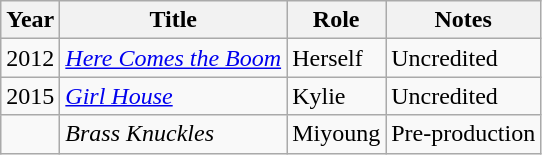<table class="wikitable sortable">
<tr>
<th>Year</th>
<th>Title</th>
<th>Role</th>
<th>Notes</th>
</tr>
<tr>
<td>2012</td>
<td><em><a href='#'>Here Comes the Boom</a></em></td>
<td>Herself</td>
<td>Uncredited</td>
</tr>
<tr>
<td>2015</td>
<td><em><a href='#'>Girl House</a></em></td>
<td>Kylie</td>
<td>Uncredited</td>
</tr>
<tr>
<td></td>
<td><em>Brass Knuckles</em></td>
<td>Miyoung</td>
<td>Pre-production</td>
</tr>
</table>
